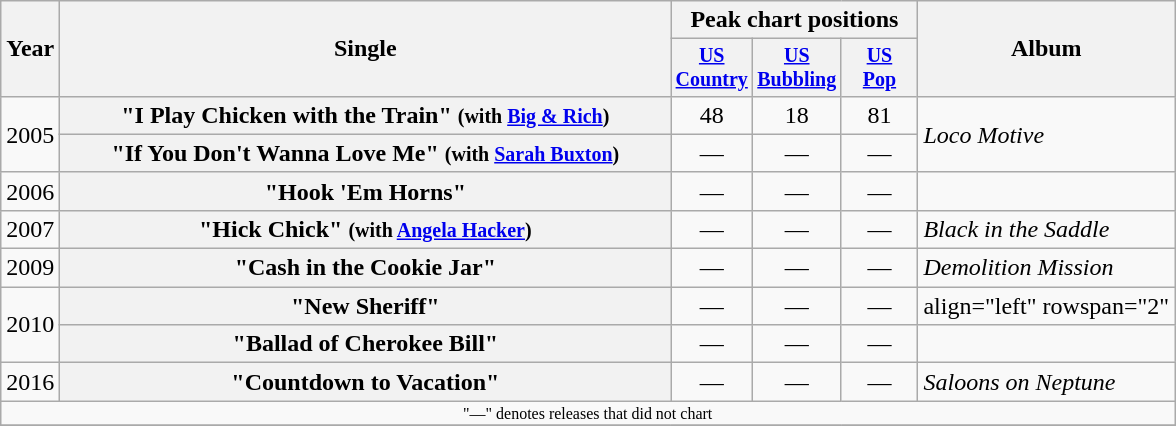<table class="wikitable plainrowheaders" style="text-align:center;">
<tr>
<th rowspan="2">Year</th>
<th rowspan="2" style="width:25em;">Single</th>
<th colspan="3">Peak chart positions</th>
<th rowspan="2">Album</th>
</tr>
<tr style="font-size:smaller;">
<th width="45"><a href='#'>US Country</a></th>
<th width="45"><a href='#'>US Bubbling</a></th>
<th width="45"><a href='#'>US<br>Pop</a></th>
</tr>
<tr>
<td rowspan=2>2005</td>
<th scope="row">"I Play Chicken with the Train" <small>(with <a href='#'>Big & Rich</a>)</small></th>
<td>48</td>
<td>18</td>
<td>81</td>
<td align="left" rowspan=2><em>Loco Motive</em></td>
</tr>
<tr>
<th scope="row">"If You Don't Wanna Love Me" <small>(with <a href='#'>Sarah Buxton</a>)</small></th>
<td>—</td>
<td>—</td>
<td>—</td>
</tr>
<tr>
<td>2006</td>
<th scope="row">"Hook 'Em Horns"</th>
<td>—</td>
<td>—</td>
<td>—</td>
<td></td>
</tr>
<tr>
<td>2007</td>
<th scope="row">"Hick Chick" <small>(with <a href='#'>Angela Hacker</a>)</small></th>
<td>—</td>
<td>—</td>
<td>—</td>
<td align="left"><em>Black in the Saddle</em></td>
</tr>
<tr>
<td>2009</td>
<th scope="row">"Cash in the Cookie Jar"</th>
<td>—</td>
<td>—</td>
<td>—</td>
<td align="left"><em>Demolition Mission</em></td>
</tr>
<tr>
<td rowspan="2">2010</td>
<th scope="row">"New Sheriff"</th>
<td>—</td>
<td>—</td>
<td>—</td>
<td>align="left" rowspan="2" </td>
</tr>
<tr>
<th scope="row">"Ballad of Cherokee Bill"</th>
<td>—</td>
<td>—</td>
<td>—</td>
</tr>
<tr>
<td>2016</td>
<th scope="row">"Countdown to Vacation"</th>
<td>—</td>
<td>—</td>
<td>—</td>
<td align="left"><em>Saloons on Neptune</em></td>
</tr>
<tr>
<td colspan="6" style="font-size:8pt">"—" denotes releases that did not chart</td>
</tr>
<tr>
</tr>
</table>
